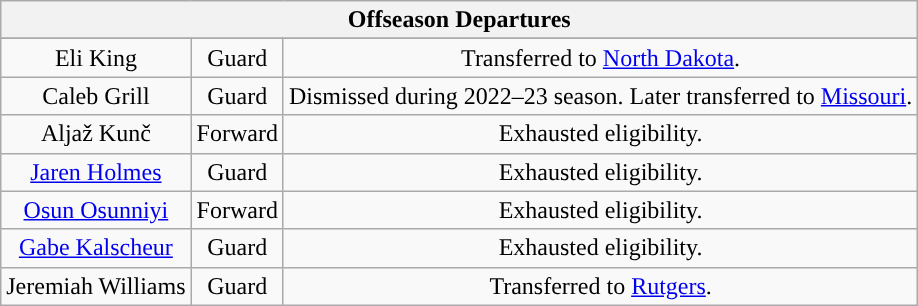<table class="wikitable" style="text-align: center">
<tr>
<th colspan=3>Offseason Departures</th>
</tr>
<tr>
</tr>
<tr>
<td>Eli King</td>
<td>Guard</td>
<td>Transferred to <a href='#'>North Dakota</a>.</td>
</tr>
<tr>
<td>Caleb Grill</td>
<td>Guard</td>
<td>Dismissed during 2022–23 season. Later transferred to <a href='#'>Missouri</a>.</td>
</tr>
<tr>
<td>Aljaž Kunč</td>
<td>Forward</td>
<td>Exhausted eligibility.</td>
</tr>
<tr>
<td><a href='#'>Jaren Holmes</a></td>
<td>Guard</td>
<td>Exhausted eligibility.</td>
</tr>
<tr>
<td><a href='#'>Osun Osunniyi</a></td>
<td>Forward</td>
<td>Exhausted eligibility.</td>
</tr>
<tr>
<td><a href='#'>Gabe Kalscheur</a></td>
<td>Guard</td>
<td>Exhausted eligibility.</td>
</tr>
<tr>
<td>Jeremiah Williams</td>
<td>Guard</td>
<td>Transferred to <a href='#'>Rutgers</a>.</td>
</tr>
</table>
